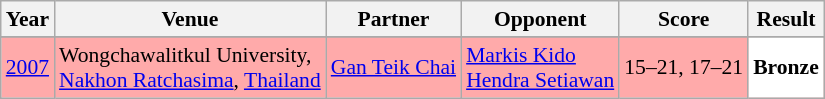<table class="sortable wikitable" style="font-size: 90%;">
<tr>
<th>Year</th>
<th>Venue</th>
<th>Partner</th>
<th>Opponent</th>
<th>Score</th>
<th>Result</th>
</tr>
<tr>
</tr>
<tr style="background:#FFAAAA">
<td align="center"><a href='#'>2007</a></td>
<td align="left">Wongchawalitkul University,<br><a href='#'>Nakhon Ratchasima</a>, <a href='#'>Thailand</a></td>
<td align="left"> <a href='#'>Gan Teik Chai</a></td>
<td align="left"> <a href='#'>Markis Kido</a><br> <a href='#'>Hendra Setiawan</a></td>
<td align="left">15–21, 17–21</td>
<td style="text-align:left; background:white"> <strong>Bronze</strong></td>
</tr>
</table>
